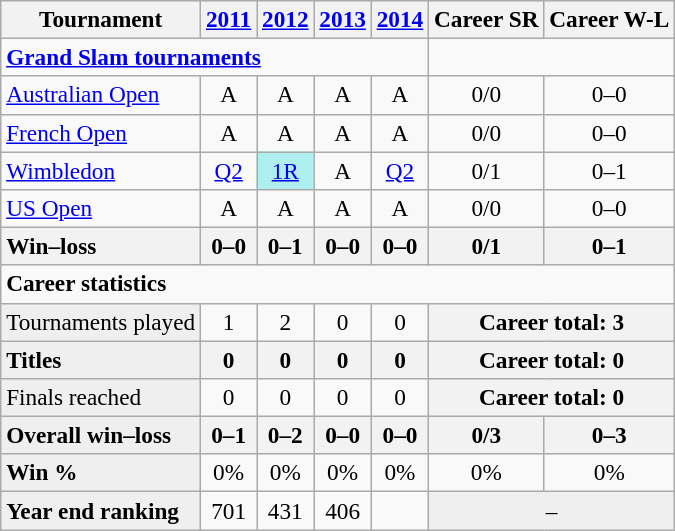<table class=wikitable style=text-align:center;font-size:97%>
<tr>
<th>Tournament</th>
<th><a href='#'>2011</a></th>
<th><a href='#'>2012</a></th>
<th><a href='#'>2013</a></th>
<th><a href='#'>2014</a></th>
<th>Career SR</th>
<th>Career W-L</th>
</tr>
<tr>
<td colspan=5 align=left><strong><a href='#'>Grand Slam tournaments</a></strong></td>
</tr>
<tr>
<td align=left><a href='#'>Australian Open</a></td>
<td>A</td>
<td>A</td>
<td>A</td>
<td>A</td>
<td>0/0</td>
<td>0–0</td>
</tr>
<tr>
<td align=left><a href='#'>French Open</a></td>
<td>A</td>
<td>A</td>
<td>A</td>
<td>A</td>
<td>0/0</td>
<td>0–0</td>
</tr>
<tr>
<td align=left><a href='#'>Wimbledon</a></td>
<td><a href='#'>Q2</a></td>
<td bgcolor=afeeee><a href='#'>1R</a></td>
<td>A</td>
<td><a href='#'>Q2</a></td>
<td>0/1</td>
<td>0–1</td>
</tr>
<tr>
<td align=left><a href='#'>US Open</a></td>
<td>A</td>
<td>A</td>
<td>A</td>
<td>A</td>
<td>0/0</td>
<td>0–0</td>
</tr>
<tr>
<th style=text-align:left>Win–loss</th>
<th>0–0</th>
<th>0–1</th>
<th>0–0</th>
<th>0–0</th>
<th>0/1</th>
<th>0–1</th>
</tr>
<tr>
<td colspan=7 align=left><strong>Career statistics</strong></td>
</tr>
<tr>
<td bgcolor=#efefef align=left>Tournaments played</td>
<td>1</td>
<td>2</td>
<td>0</td>
<td>0</td>
<th colspan=2>Career total: 3</th>
</tr>
<tr>
<td bgcolor=#efefef align=left><strong>Titles</strong></td>
<th>0</th>
<th>0</th>
<th>0</th>
<th>0</th>
<th colspan=2>Career total: 0</th>
</tr>
<tr>
<td bgcolor=#efefef align=left>Finals reached</td>
<td>0</td>
<td>0</td>
<td>0</td>
<td>0</td>
<th colspan=2>Career total: 0</th>
</tr>
<tr>
<td bgcolor=#efefef align=left><strong>Overall win–loss</strong></td>
<th>0–1</th>
<th>0–2</th>
<th>0–0</th>
<th>0–0</th>
<th>0/3</th>
<th>0–3</th>
</tr>
<tr>
<td bgcolor=#efefef align=left><strong>Win %</strong></td>
<td>0%</td>
<td>0%</td>
<td>0%</td>
<td>0%</td>
<td>0%</td>
<td>0%</td>
</tr>
<tr>
<td bgcolor=#efefef align=left><strong>Year end ranking</strong></td>
<td>701</td>
<td>431</td>
<td>406</td>
<td></td>
<td colspan=2 bgcolor=#EFEFEF>–</td>
</tr>
</table>
